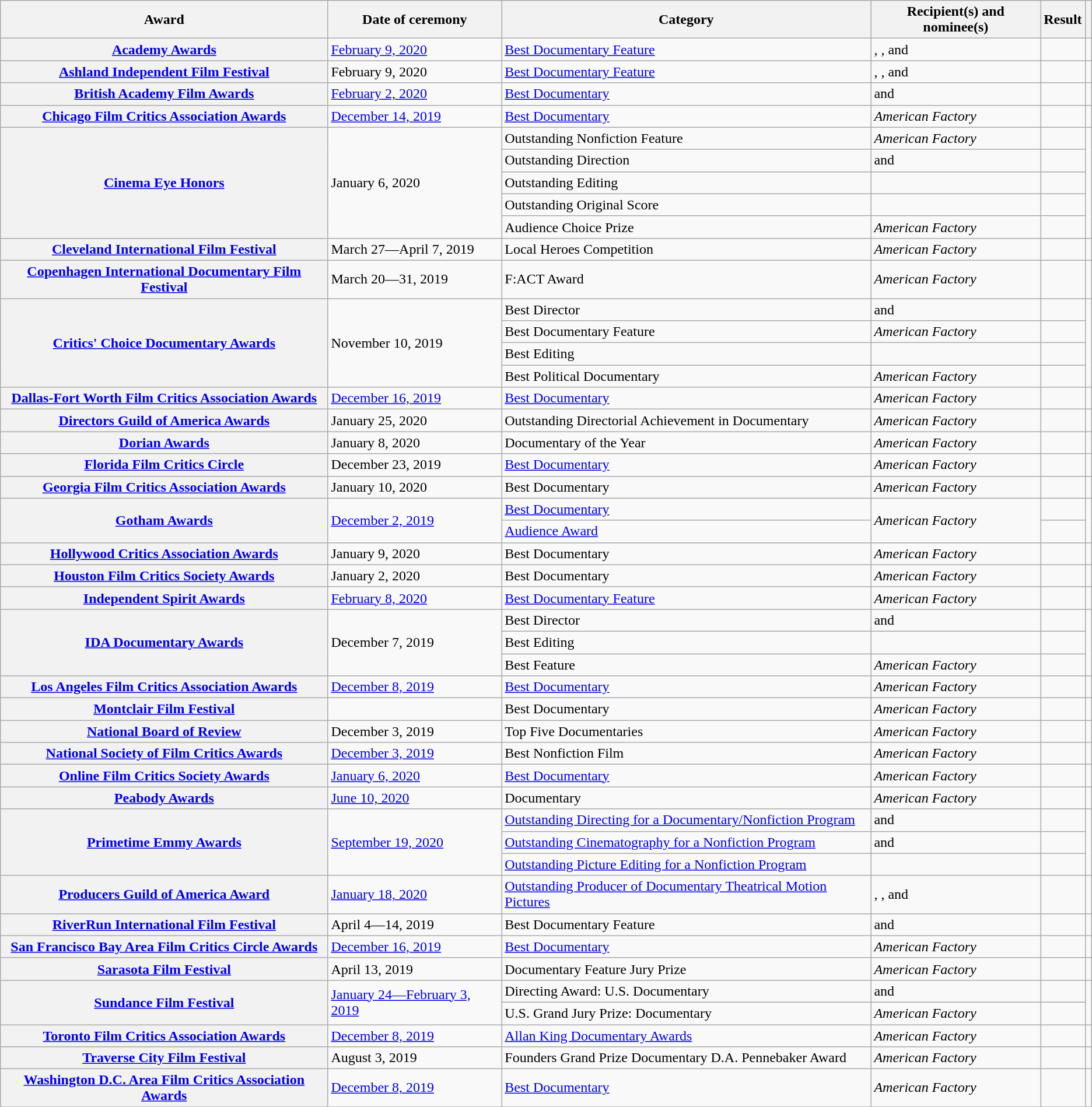<table class="wikitable plainrowheaders sortable">
<tr>
<th scope="col">Award</th>
<th scope="col">Date of ceremony</th>
<th scope="col">Category</th>
<th scope="col">Recipient(s) and nominee(s)</th>
<th scope="col">Result</th>
<th scope="col" class="unsortable"></th>
</tr>
<tr>
<th scope="row"><a href='#'>Academy Awards</a></th>
<td><a href='#'>February 9, 2020</a></td>
<td><a href='#'>Best Documentary Feature</a></td>
<td>, , and </td>
<td></td>
<td style="text-align:center;"></td>
</tr>
<tr>
<th scope="row"><a href='#'>Ashland Independent Film Festival</a></th>
<td>February 9, 2020</td>
<td><a href='#'>Best Documentary Feature</a></td>
<td>, , and </td>
<td></td>
<td style="text-align:center;"></td>
</tr>
<tr>
<th scope="row"><a href='#'>British Academy Film Awards</a></th>
<td><a href='#'>February 2, 2020</a></td>
<td><a href='#'>Best Documentary</a></td>
<td> and </td>
<td></td>
<td style="text-align:center;"></td>
</tr>
<tr>
<th scope="row"><a href='#'>Chicago Film Critics Association Awards</a></th>
<td><a href='#'>December 14, 2019</a></td>
<td><a href='#'>Best Documentary</a></td>
<td><em>American Factory</em></td>
<td></td>
<td style="text-align:center;"></td>
</tr>
<tr>
<th rowspan=5 scope="row"><a href='#'>Cinema Eye Honors</a></th>
<td rowspan=5>January 6, 2020</td>
<td>Outstanding Nonfiction Feature</td>
<td><em>American Factory</em></td>
<td></td>
<td rowspan=5 style="text-align:center;"></td>
</tr>
<tr>
<td>Outstanding Direction</td>
<td> and </td>
<td></td>
</tr>
<tr>
<td>Outstanding Editing</td>
<td></td>
<td></td>
</tr>
<tr>
<td>Outstanding Original Score</td>
<td></td>
<td></td>
</tr>
<tr>
<td>Audience Choice Prize</td>
<td><em>American Factory</em></td>
<td></td>
</tr>
<tr>
<th scope="row"><a href='#'>Cleveland International Film Festival</a></th>
<td>March 27—April 7, 2019</td>
<td>Local Heroes Competition</td>
<td><em>American Factory</em></td>
<td></td>
<td style="text-align:center;"></td>
</tr>
<tr>
<th scope="row"><a href='#'>Copenhagen International Documentary Film Festival</a></th>
<td>March 20—31, 2019</td>
<td>F:ACT Award</td>
<td><em>American Factory</em></td>
<td></td>
<td style="text-align:center;"></td>
</tr>
<tr>
<th rowspan=4 scope="row"><a href='#'>Critics' Choice Documentary Awards</a></th>
<td rowspan=4>November 10, 2019</td>
<td>Best Director</td>
<td> and </td>
<td></td>
<td rowspan=4 style="text-align:center;"></td>
</tr>
<tr>
<td>Best Documentary Feature</td>
<td><em>American Factory</em></td>
<td></td>
</tr>
<tr>
<td>Best Editing</td>
<td></td>
<td></td>
</tr>
<tr>
<td>Best Political Documentary</td>
<td><em>American Factory</em></td>
<td></td>
</tr>
<tr>
<th scope="row"><a href='#'>Dallas-Fort Worth Film Critics Association Awards</a></th>
<td><a href='#'>December 16, 2019</a></td>
<td><a href='#'>Best Documentary</a></td>
<td><em>American Factory</em></td>
<td></td>
<td style="text-align:center;"></td>
</tr>
<tr>
<th scope="row"><a href='#'>Directors Guild of America Awards</a></th>
<td>January 25, 2020</td>
<td>Outstanding Directorial Achievement in Documentary</td>
<td><em>American Factory</em></td>
<td></td>
<td style="text-align:center;"></td>
</tr>
<tr>
<th scope="row"><a href='#'>Dorian Awards</a></th>
<td>January 8, 2020</td>
<td>Documentary of the Year</td>
<td><em>American Factory</em></td>
<td></td>
<td style="text-align:center;"></td>
</tr>
<tr>
<th scope="row"><a href='#'>Florida Film Critics Circle</a></th>
<td>December 23, 2019</td>
<td><a href='#'>Best Documentary</a></td>
<td><em>American Factory</em></td>
<td></td>
<td style="text-align:center;"></td>
</tr>
<tr>
<th scope="row"><a href='#'>Georgia Film Critics Association Awards</a></th>
<td>January 10, 2020</td>
<td>Best Documentary</td>
<td><em>American Factory</em></td>
<td></td>
<td style="text-align:center;"></td>
</tr>
<tr>
<th rowspan=2 scope="row"><a href='#'>Gotham Awards</a></th>
<td rowspan=2><a href='#'>December 2, 2019</a></td>
<td><a href='#'>Best Documentary</a></td>
<td rowspan=2><em>American Factory</em></td>
<td></td>
<td rowspan=2 style="text-align:center;"></td>
</tr>
<tr>
<td><a href='#'>Audience Award</a></td>
<td></td>
</tr>
<tr>
<th scope="row"><a href='#'>Hollywood Critics Association Awards</a></th>
<td>January 9, 2020</td>
<td>Best Documentary</td>
<td><em>American Factory</em></td>
<td></td>
<td style="text-align:center;"></td>
</tr>
<tr>
<th scope="row"><a href='#'>Houston Film Critics Society Awards</a></th>
<td>January 2, 2020</td>
<td>Best Documentary</td>
<td><em>American Factory</em></td>
<td></td>
<td style="text-align:center;"></td>
</tr>
<tr>
<th scope="row"><a href='#'>Independent Spirit Awards</a></th>
<td><a href='#'>February 8, 2020</a></td>
<td><a href='#'>Best Documentary Feature</a></td>
<td><em>American Factory</em></td>
<td></td>
<td style="text-align:center;"></td>
</tr>
<tr>
<th rowspan=3 scope="row"><a href='#'>IDA Documentary Awards</a></th>
<td rowspan=3>December 7, 2019</td>
<td>Best Director</td>
<td> and </td>
<td></td>
<td rowspan=3 style="text-align:center;"></td>
</tr>
<tr>
<td>Best Editing</td>
<td></td>
<td></td>
</tr>
<tr>
<td>Best Feature</td>
<td><em>American Factory</em></td>
<td></td>
</tr>
<tr>
<th scope="row"><a href='#'>Los Angeles Film Critics Association Awards</a></th>
<td><a href='#'>December 8, 2019</a></td>
<td><a href='#'>Best Documentary</a></td>
<td><em>American Factory</em></td>
<td></td>
<td style="text-align:center;"></td>
</tr>
<tr>
<th scope="row"><a href='#'>Montclair Film Festival</a></th>
<td></td>
<td>Best Documentary</td>
<td><em>American Factory</em></td>
<td></td>
<td style="text-align:center;"></td>
</tr>
<tr>
<th scope="row"><a href='#'>National Board of Review</a></th>
<td>December 3, 2019</td>
<td>Top Five Documentaries</td>
<td><em>American Factory</em></td>
<td></td>
<td style="text-align:center;"></td>
</tr>
<tr>
<th scope="row"><a href='#'>National Society of Film Critics Awards</a></th>
<td><a href='#'>December 3, 2019</a></td>
<td>Best Nonfiction Film</td>
<td><em>American Factory</em></td>
<td></td>
<td style="text-align:center;"></td>
</tr>
<tr>
<th scope="row"><a href='#'>Online Film Critics Society Awards</a></th>
<td><a href='#'>January 6, 2020</a></td>
<td><a href='#'>Best Documentary</a></td>
<td><em>American Factory</em></td>
<td></td>
<td style="text-align:center;"></td>
</tr>
<tr>
<th scope="row"><a href='#'>Peabody Awards</a></th>
<td><a href='#'>June 10, 2020</a></td>
<td>Documentary</td>
<td><em>American Factory</em></td>
<td></td>
<td style="text-align:center;"></td>
</tr>
<tr>
<th rowspan=3 scope="row"><a href='#'>Primetime Emmy Awards</a></th>
<td rowspan=3><a href='#'>September 19, 2020</a></td>
<td><a href='#'>Outstanding Directing for a Documentary/Nonfiction Program</a></td>
<td> and </td>
<td></td>
<td rowspan=3 style="text-align:center;"></td>
</tr>
<tr>
<td><a href='#'>Outstanding Cinematography for a Nonfiction Program</a></td>
<td> and </td>
<td></td>
</tr>
<tr>
<td><a href='#'>Outstanding Picture Editing for a Nonfiction Program</a></td>
<td></td>
<td></td>
</tr>
<tr>
<th scope="row"><a href='#'>Producers Guild of America Award</a></th>
<td><a href='#'>January 18, 2020</a></td>
<td><a href='#'>Outstanding Producer of Documentary Theatrical Motion Pictures</a></td>
<td>, , and </td>
<td></td>
<td style="text-align:center;"></td>
</tr>
<tr>
<th scope="row"><a href='#'>RiverRun International Film Festival</a></th>
<td>April 4—14, 2019</td>
<td>Best Documentary Feature</td>
<td> and </td>
<td></td>
<td style="text-align:center;"></td>
</tr>
<tr>
<th scope="row"><a href='#'>San Francisco Bay Area Film Critics Circle Awards</a></th>
<td><a href='#'>December 16, 2019</a></td>
<td><a href='#'>Best Documentary</a></td>
<td><em>American Factory</em></td>
<td></td>
<td style="text-align:center;"></td>
</tr>
<tr>
<th scope="row"><a href='#'>Sarasota Film Festival</a></th>
<td>April 13, 2019</td>
<td>Documentary Feature Jury Prize</td>
<td><em>American Factory</em></td>
<td></td>
<td style="text-align:center;"></td>
</tr>
<tr>
<th rowspan=2 scope="row"><a href='#'>Sundance Film Festival</a></th>
<td rowspan=2><a href='#'>January 24—February 3, 2019</a></td>
<td>Directing Award: U.S. Documentary</td>
<td> and </td>
<td></td>
<td rowspan=2 style="text-align:center;"></td>
</tr>
<tr>
<td>U.S. Grand Jury Prize: Documentary</td>
<td><em>American Factory</em></td>
<td></td>
</tr>
<tr>
<th scope="row"><a href='#'>Toronto Film Critics Association Awards</a></th>
<td><a href='#'>December 8, 2019</a></td>
<td><a href='#'>Allan King Documentary Awards</a></td>
<td><em>American Factory</em></td>
<td></td>
<td style="text-align:center;"></td>
</tr>
<tr>
<th scope="row"><a href='#'>Traverse City Film Festival</a></th>
<td>August 3, 2019</td>
<td>Founders Grand Prize Documentary D.A. Pennebaker Award</td>
<td><em>American Factory</em></td>
<td></td>
<td style="text-align:center;"></td>
</tr>
<tr>
<th scope="row"><a href='#'>Washington D.C. Area Film Critics Association Awards</a></th>
<td><a href='#'>December 8, 2019</a></td>
<td><a href='#'>Best Documentary</a></td>
<td><em>American Factory</em></td>
<td></td>
<td style="text-align:center;"></td>
</tr>
<tr>
</tr>
</table>
